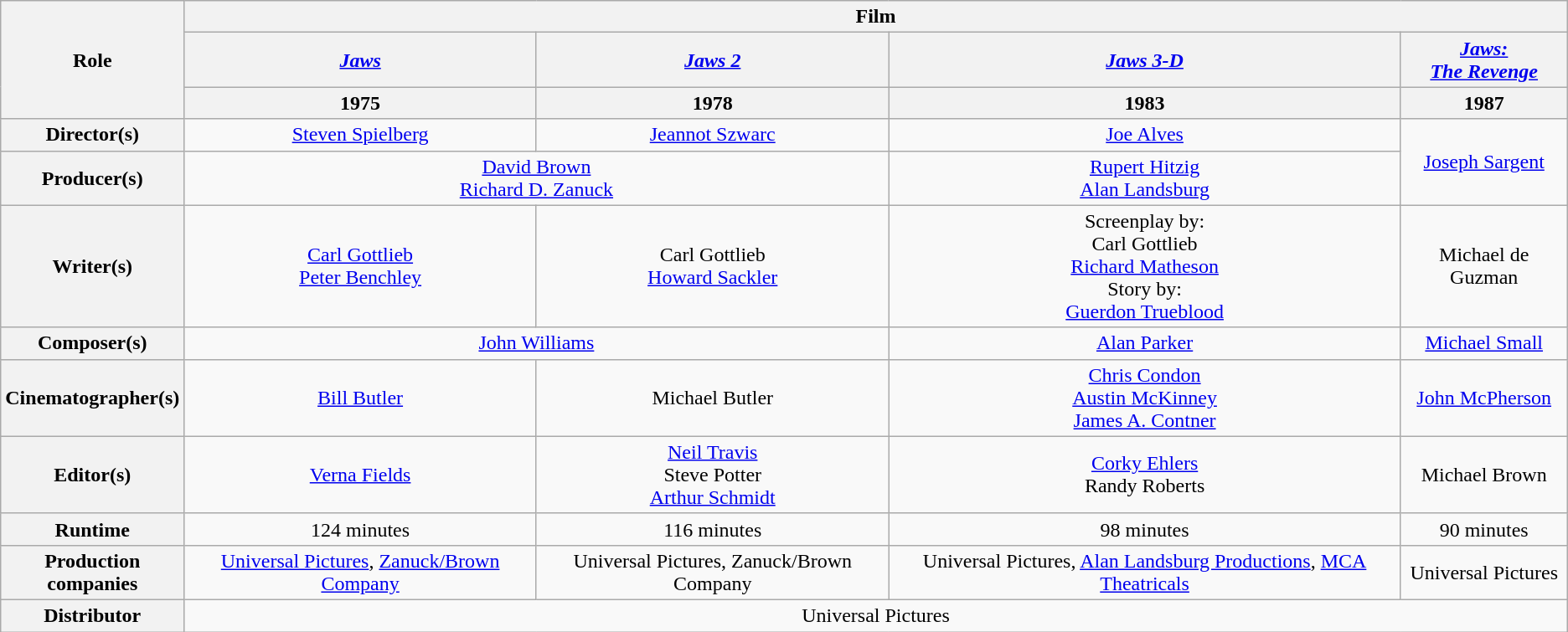<table class="wikitable" style="text-align:center;">
<tr>
<th rowspan="3">Role</th>
<th colspan="4">Film</th>
</tr>
<tr>
<th><em><a href='#'>Jaws</a></em></th>
<th><em><a href='#'>Jaws 2</a></em></th>
<th><em><a href='#'>Jaws 3-D</a></em></th>
<th><em><a href='#'>Jaws: <br>The Revenge</a></em></th>
</tr>
<tr>
<th>1975</th>
<th>1978</th>
<th>1983</th>
<th>1987</th>
</tr>
<tr>
<th>Director(s)</th>
<td><a href='#'>Steven Spielberg</a></td>
<td><a href='#'>Jeannot Szwarc</a></td>
<td><a href='#'>Joe Alves</a></td>
<td rowspan="2"><a href='#'>Joseph Sargent</a></td>
</tr>
<tr>
<th>Producer(s)</th>
<td colspan="2"><a href='#'>David Brown</a><br><a href='#'>Richard D. Zanuck</a></td>
<td><a href='#'>Rupert Hitzig</a><br><a href='#'>Alan Landsburg</a></td>
</tr>
<tr>
<th>Writer(s)</th>
<td><a href='#'>Carl Gottlieb</a><br><a href='#'>Peter Benchley</a></td>
<td>Carl Gottlieb<br><a href='#'>Howard Sackler</a></td>
<td>Screenplay by:<br>Carl Gottlieb<br><a href='#'>Richard Matheson</a><br>Story by:<br><a href='#'>Guerdon Trueblood</a></td>
<td>Michael de Guzman</td>
</tr>
<tr>
<th>Composer(s)</th>
<td colspan="2"><a href='#'>John Williams</a></td>
<td><a href='#'>Alan Parker</a></td>
<td><a href='#'>Michael Small</a></td>
</tr>
<tr>
<th>Cinematographer(s)</th>
<td><a href='#'>Bill Butler</a></td>
<td>Michael Butler</td>
<td><a href='#'>Chris Condon</a><br><a href='#'>Austin McKinney</a><br><a href='#'>James A. Contner</a></td>
<td><a href='#'>John McPherson</a></td>
</tr>
<tr>
<th>Editor(s)</th>
<td><a href='#'>Verna Fields</a></td>
<td><a href='#'>Neil Travis</a><br>Steve Potter<br><a href='#'>Arthur Schmidt</a></td>
<td><a href='#'>Corky Ehlers</a><br>Randy Roberts</td>
<td>Michael Brown</td>
</tr>
<tr>
<th>Runtime</th>
<td>124 minutes</td>
<td>116 minutes</td>
<td>98 minutes</td>
<td>90 minutes</td>
</tr>
<tr>
<th>Production<br>companies</th>
<td><a href='#'>Universal Pictures</a>, <a href='#'>Zanuck/Brown Company</a></td>
<td>Universal Pictures, Zanuck/Brown Company</td>
<td>Universal Pictures, <a href='#'>Alan Landsburg Productions</a>, <a href='#'>MCA Theatricals</a></td>
<td>Universal Pictures</td>
</tr>
<tr>
<th>Distributor</th>
<td colspan="4">Universal Pictures</td>
</tr>
</table>
